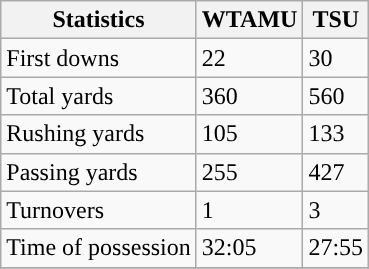<table class="wikitable">
<tr>
<th>Statistics</th>
<th>WTAMU</th>
<th>TSU</th>
</tr>
<tr>
<td>First downs</td>
<td>22</td>
<td>30</td>
</tr>
<tr>
<td>Total yards</td>
<td>360</td>
<td>560</td>
</tr>
<tr>
<td>Rushing yards</td>
<td>105</td>
<td>133</td>
</tr>
<tr>
<td>Passing yards</td>
<td>255</td>
<td>427</td>
</tr>
<tr>
<td>Turnovers</td>
<td>1</td>
<td>3</td>
</tr>
<tr>
<td>Time of possession</td>
<td>32:05</td>
<td>27:55</td>
</tr>
<tr>
</tr>
</table>
